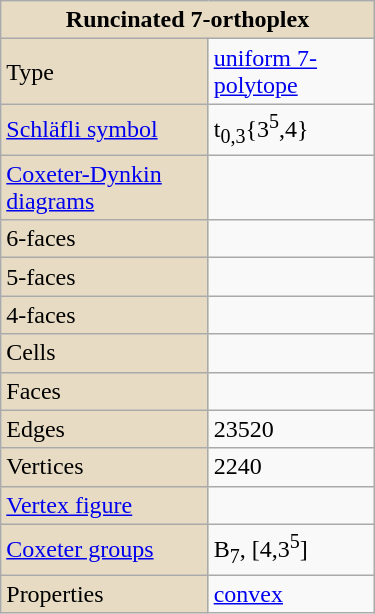<table class="wikitable"  style="margin-left:10px; float:right; width:250px;">
<tr>
<th style="background:#e7dcc3;" colspan="2">Runcinated 7-orthoplex</th>
</tr>
<tr>
<td style="background:#e7dcc3;">Type</td>
<td><a href='#'>uniform 7-polytope</a></td>
</tr>
<tr>
<td style="background:#e7dcc3;"><a href='#'>Schläfli symbol</a></td>
<td>t<sub>0,3</sub>{3<sup>5</sup>,4}</td>
</tr>
<tr>
<td style="background:#e7dcc3;"><a href='#'>Coxeter-Dynkin diagrams</a></td>
<td></td>
</tr>
<tr>
<td style="background:#e7dcc3;">6-faces</td>
<td></td>
</tr>
<tr>
<td style="background:#e7dcc3;">5-faces</td>
<td></td>
</tr>
<tr>
<td style="background:#e7dcc3;">4-faces</td>
<td></td>
</tr>
<tr>
<td style="background:#e7dcc3;">Cells</td>
<td></td>
</tr>
<tr>
<td style="background:#e7dcc3;">Faces</td>
<td></td>
</tr>
<tr>
<td style="background:#e7dcc3;">Edges</td>
<td>23520</td>
</tr>
<tr>
<td style="background:#e7dcc3;">Vertices</td>
<td>2240</td>
</tr>
<tr>
<td style="background:#e7dcc3;"><a href='#'>Vertex figure</a></td>
<td></td>
</tr>
<tr>
<td style="background:#e7dcc3;"><a href='#'>Coxeter groups</a></td>
<td>B<sub>7</sub>, [4,3<sup>5</sup>]</td>
</tr>
<tr>
<td style="background:#e7dcc3;">Properties</td>
<td><a href='#'>convex</a></td>
</tr>
</table>
